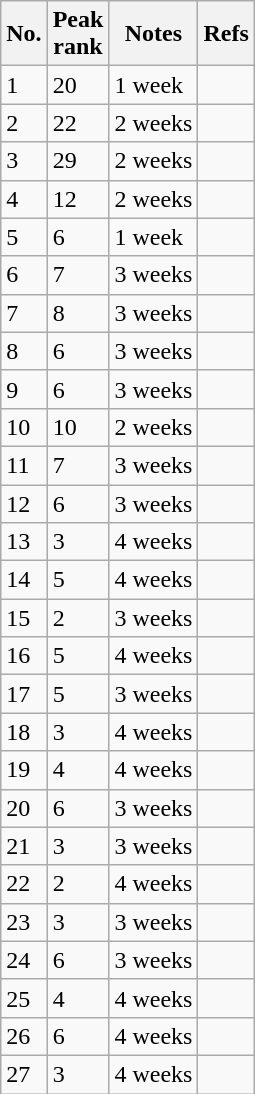<table class="wikitable">
<tr>
<th>No.</th>
<th>Peak<br>rank</th>
<th>Notes</th>
<th>Refs</th>
</tr>
<tr>
<td>1</td>
<td>20</td>
<td>1 week</td>
<td></td>
</tr>
<tr>
<td>2</td>
<td>22</td>
<td>2 weeks</td>
<td></td>
</tr>
<tr>
<td>3</td>
<td>29</td>
<td>2 weeks</td>
<td></td>
</tr>
<tr>
<td>4</td>
<td>12</td>
<td>2 weeks</td>
<td></td>
</tr>
<tr>
<td>5</td>
<td>6</td>
<td>1 week</td>
<td></td>
</tr>
<tr>
<td>6</td>
<td>7</td>
<td>3 weeks</td>
<td></td>
</tr>
<tr>
<td>7</td>
<td>8</td>
<td>3 weeks</td>
<td></td>
</tr>
<tr>
<td>8</td>
<td>6</td>
<td>3 weeks</td>
<td></td>
</tr>
<tr>
<td>9</td>
<td>6</td>
<td>3 weeks</td>
<td></td>
</tr>
<tr>
<td>10</td>
<td>10</td>
<td>2 weeks</td>
<td></td>
</tr>
<tr>
<td>11</td>
<td>7</td>
<td>3 weeks</td>
<td></td>
</tr>
<tr>
<td>12</td>
<td>6</td>
<td>3 weeks</td>
<td></td>
</tr>
<tr>
<td>13</td>
<td>3</td>
<td>4 weeks</td>
<td></td>
</tr>
<tr>
<td>14</td>
<td>5</td>
<td>4 weeks</td>
<td></td>
</tr>
<tr>
<td>15</td>
<td>2</td>
<td>3 weeks</td>
<td></td>
</tr>
<tr>
<td>16</td>
<td>5</td>
<td>4 weeks</td>
<td></td>
</tr>
<tr>
<td>17</td>
<td>5</td>
<td>3 weeks</td>
<td></td>
</tr>
<tr>
<td>18</td>
<td>3</td>
<td>4 weeks</td>
<td></td>
</tr>
<tr>
<td>19</td>
<td>4</td>
<td>4 weeks</td>
<td></td>
</tr>
<tr>
<td>20</td>
<td>6</td>
<td>3 weeks</td>
<td></td>
</tr>
<tr>
<td>21</td>
<td>3</td>
<td>3 weeks</td>
<td></td>
</tr>
<tr>
<td>22</td>
<td>2</td>
<td>4 weeks</td>
<td></td>
</tr>
<tr>
<td>23</td>
<td>3</td>
<td>3 weeks</td>
<td></td>
</tr>
<tr>
<td>24</td>
<td>6</td>
<td>3 weeks</td>
<td></td>
</tr>
<tr>
<td>25</td>
<td>4</td>
<td>4 weeks</td>
<td></td>
</tr>
<tr>
<td>26</td>
<td>6</td>
<td>4 weeks</td>
<td></td>
</tr>
<tr>
<td>27</td>
<td>3</td>
<td>4 weeks</td>
<td></td>
</tr>
</table>
